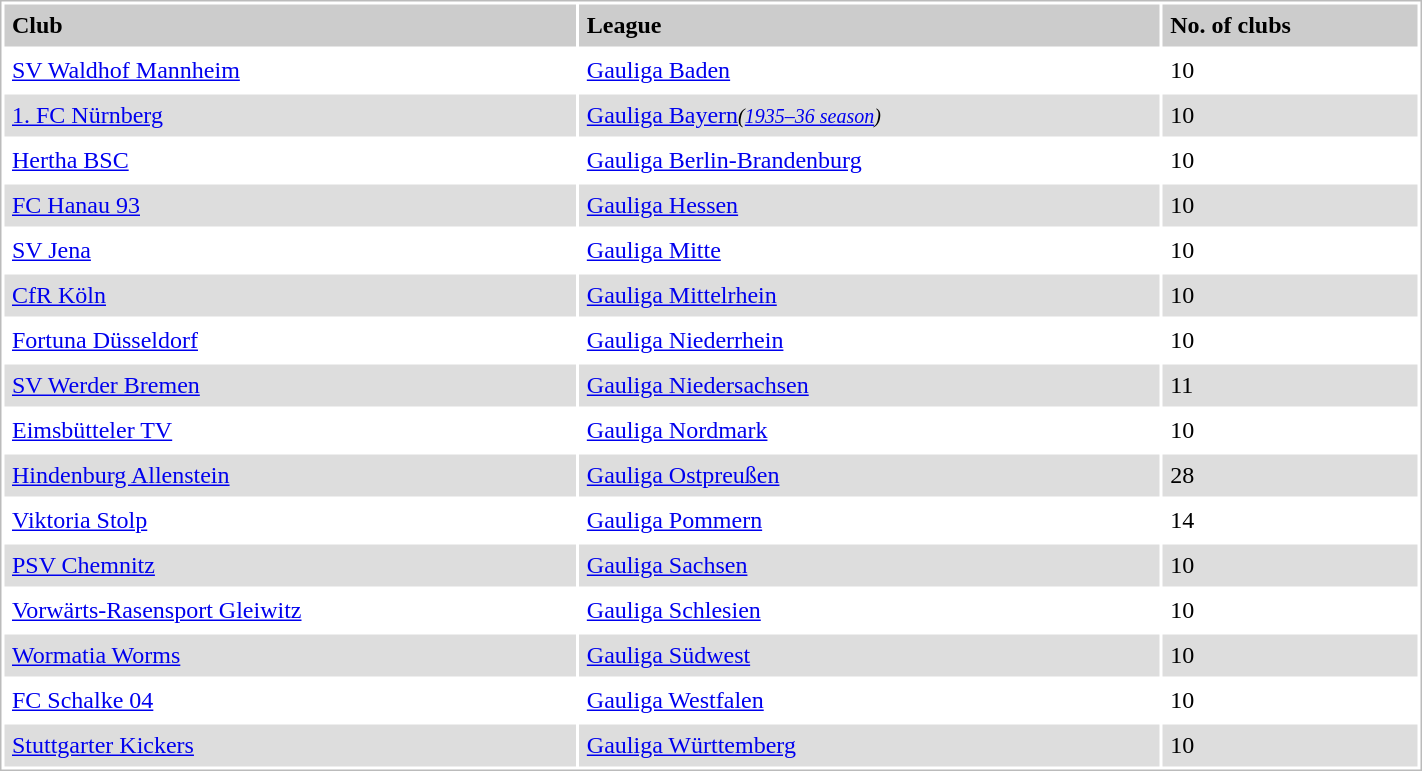<table style="border:1px solid #bbb;background:#fff;" cellpadding="5" cellspacing="2" width="75%">
<tr style="background:#ccc;font-weight:bold">
<td>Club</td>
<td>League</td>
<td>No. of clubs</td>
</tr>
<tr>
<td><a href='#'>SV Waldhof Mannheim</a></td>
<td><a href='#'>Gauliga Baden</a></td>
<td>10</td>
</tr>
<tr style="background:#ddd">
<td><a href='#'>1. FC Nürnberg</a></td>
<td><a href='#'>Gauliga Bayern</a><small><em>(<a href='#'>1935–36 season</a>)</em></small></td>
<td>10</td>
</tr>
<tr>
<td><a href='#'>Hertha BSC</a></td>
<td><a href='#'>Gauliga Berlin-Brandenburg</a></td>
<td>10</td>
</tr>
<tr style="background:#ddd">
<td><a href='#'>FC Hanau 93</a></td>
<td><a href='#'>Gauliga Hessen</a></td>
<td>10</td>
</tr>
<tr>
<td><a href='#'>SV Jena</a></td>
<td><a href='#'>Gauliga Mitte</a></td>
<td>10</td>
</tr>
<tr style="background:#ddd">
<td><a href='#'>CfR Köln</a></td>
<td><a href='#'>Gauliga Mittelrhein</a></td>
<td>10</td>
</tr>
<tr>
<td><a href='#'>Fortuna Düsseldorf</a></td>
<td><a href='#'>Gauliga Niederrhein</a></td>
<td>10</td>
</tr>
<tr style="background:#ddd">
<td><a href='#'>SV Werder Bremen</a></td>
<td><a href='#'>Gauliga Niedersachsen</a></td>
<td>11</td>
</tr>
<tr>
<td><a href='#'>Eimsbütteler TV</a></td>
<td><a href='#'>Gauliga Nordmark</a></td>
<td>10</td>
</tr>
<tr style="background:#ddd">
<td><a href='#'>Hindenburg Allenstein</a></td>
<td><a href='#'>Gauliga Ostpreußen</a></td>
<td>28</td>
</tr>
<tr>
<td><a href='#'>Viktoria Stolp</a></td>
<td><a href='#'>Gauliga Pommern</a></td>
<td>14</td>
</tr>
<tr style="background:#ddd">
<td><a href='#'>PSV Chemnitz</a></td>
<td><a href='#'>Gauliga Sachsen</a></td>
<td>10</td>
</tr>
<tr>
<td><a href='#'>Vorwärts-Rasensport Gleiwitz</a></td>
<td><a href='#'>Gauliga Schlesien</a></td>
<td>10</td>
</tr>
<tr style="background:#ddd">
<td><a href='#'>Wormatia Worms</a></td>
<td><a href='#'>Gauliga Südwest</a></td>
<td>10</td>
</tr>
<tr>
<td><a href='#'>FC Schalke 04</a></td>
<td><a href='#'>Gauliga Westfalen</a></td>
<td>10</td>
</tr>
<tr style="background:#ddd">
<td><a href='#'>Stuttgarter Kickers</a></td>
<td><a href='#'>Gauliga Württemberg</a></td>
<td>10</td>
</tr>
</table>
